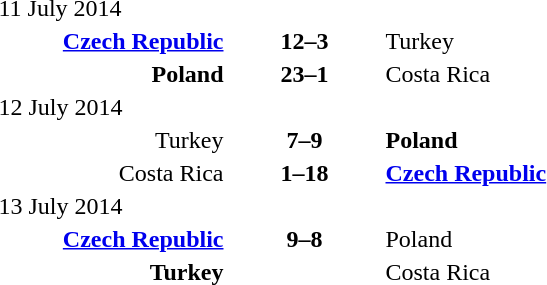<table>
<tr>
<th width=150></th>
<th width=100></th>
<th width=150></th>
</tr>
<tr>
<td>11 July 2014</td>
</tr>
<tr>
<td align=right><strong><a href='#'>Czech Republic</a></strong> </td>
<td align=center><strong>12–3</strong></td>
<td> Turkey</td>
</tr>
<tr>
<td align=right><strong>Poland</strong> </td>
<td align=center><strong>23–1</strong></td>
<td> Costa Rica</td>
</tr>
<tr>
<td>12 July 2014</td>
</tr>
<tr>
<td align=right>Turkey </td>
<td align=center><strong>7–9</strong></td>
<td> <strong>Poland</strong></td>
</tr>
<tr>
<td align=right>Costa Rica </td>
<td align=center><strong>1–18</strong></td>
<td> <strong><a href='#'>Czech Republic</a></strong></td>
</tr>
<tr>
<td>13 July 2014</td>
</tr>
<tr>
<td align=right><strong><a href='#'>Czech Republic</a></strong> </td>
<td align=center><strong>9–8</strong></td>
<td> Poland</td>
</tr>
<tr>
<td align=right><strong>Turkey</strong> </td>
<td align=center></td>
<td> Costa Rica</td>
</tr>
</table>
